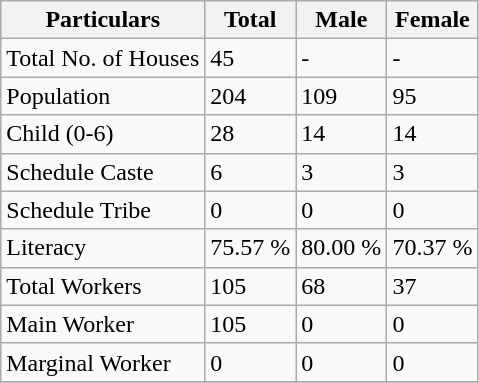<table class="wikitable sortable">
<tr>
<th>Particulars</th>
<th>Total</th>
<th>Male</th>
<th>Female</th>
</tr>
<tr>
<td>Total No. of Houses</td>
<td>45</td>
<td>-</td>
<td>-</td>
</tr>
<tr>
<td>Population</td>
<td>204</td>
<td>109</td>
<td>95</td>
</tr>
<tr>
<td>Child (0-6)</td>
<td>28</td>
<td>14</td>
<td>14</td>
</tr>
<tr>
<td>Schedule Caste</td>
<td>6</td>
<td>3</td>
<td>3</td>
</tr>
<tr>
<td>Schedule Tribe</td>
<td>0</td>
<td>0</td>
<td>0</td>
</tr>
<tr>
<td>Literacy</td>
<td>75.57 %</td>
<td>80.00 %</td>
<td>70.37 %</td>
</tr>
<tr>
<td>Total Workers</td>
<td>105</td>
<td>68</td>
<td>37</td>
</tr>
<tr>
<td>Main Worker</td>
<td>105</td>
<td>0</td>
<td>0</td>
</tr>
<tr>
<td>Marginal Worker</td>
<td>0</td>
<td>0</td>
<td>0</td>
</tr>
<tr>
</tr>
</table>
